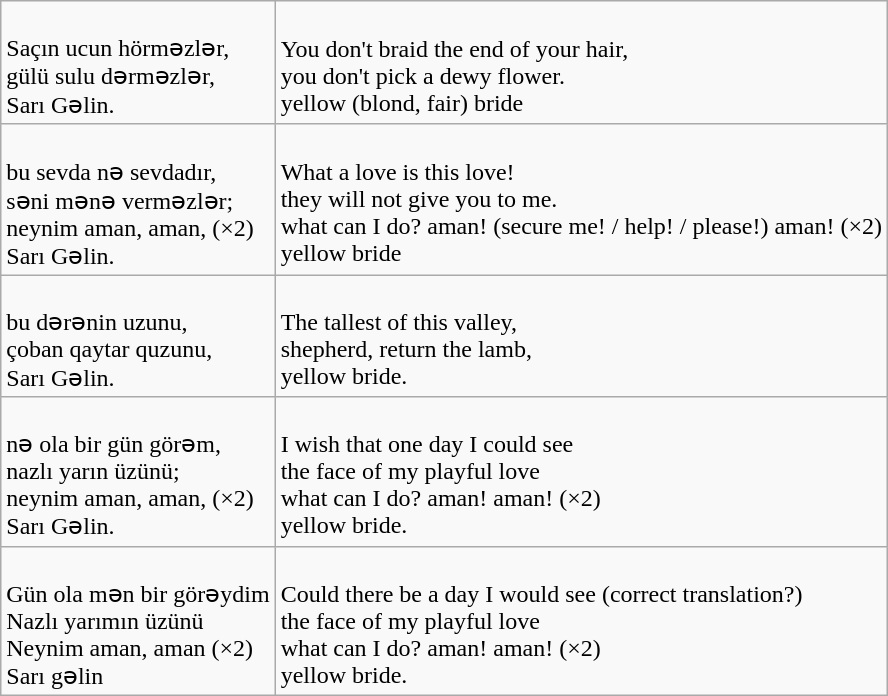<table class="wikitable">
<tr>
<td><br>Saçın ucun hörməzlər,
<br>gülü sulu dərməzlər,
<br>Sarı Gəlin.</td>
<td><br>You don't braid the end of your hair,
<br>you don't pick a dewy flower.
<br>yellow (blond, fair) bride</td>
</tr>
<tr>
<td><br>bu sevda nə sevdadır,
<br>səni mənə verməzlər;
<br>neynim aman, aman, (×2)
<br>Sarı Gəlin.</td>
<td><br>What a love is this love!
<br>they will not give you to me.
<br>what can I do? aman! (secure me! / help! / please!) aman! (×2)
<br>yellow bride</td>
</tr>
<tr>
<td><br>bu dərənin uzunu,
<br>çoban qaytar quzunu,
<br>Sarı Gəlin.</td>
<td><br>The tallest of this valley,
<br>shepherd, return the lamb,
<br>yellow bride.</td>
</tr>
<tr>
<td><br>nə ola bir gün görəm,
<br>nazlı yarın üzünü;
<br>neynim aman, aman, (×2)
<br>Sarı Gəlin.</td>
<td><br>I wish that one day I could see
<br>the face of my playful love
<br>what can I do? aman! aman! (×2)
<br>yellow bride.</td>
</tr>
<tr>
<td><br>Gün ola mən bir görəydim
<br>Nazlı yarımın üzünü
<br>Neynim aman, aman (×2)
<br>Sarı gəlin</td>
<td><br>Could there be a day I would see (correct translation?)
<br>the face of my playful love
<br>what can I do? aman! aman! (×2)
<br>yellow bride.</td>
</tr>
</table>
